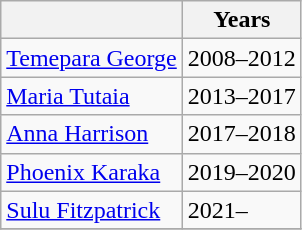<table class="wikitable collapsible">
<tr>
<th></th>
<th>Years</th>
</tr>
<tr>
<td><a href='#'>Temepara George</a></td>
<td>2008–2012</td>
</tr>
<tr>
<td><a href='#'>Maria Tutaia</a></td>
<td>2013–2017</td>
</tr>
<tr>
<td><a href='#'>Anna Harrison</a></td>
<td>2017–2018</td>
</tr>
<tr>
<td><a href='#'>Phoenix Karaka</a></td>
<td>2019–2020</td>
</tr>
<tr>
<td><a href='#'>Sulu Fitzpatrick</a></td>
<td>2021–</td>
</tr>
<tr>
</tr>
</table>
